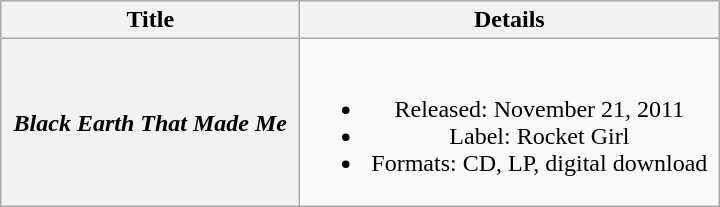<table class="wikitable plainrowheaders" style="text-align:center">
<tr>
<th scope="col" style="width:12em;">Title</th>
<th scope="col" style="width:17em;">Details</th>
</tr>
<tr>
<th scope="row"><em>Black Earth That Made Me</em></th>
<td><br><ul><li>Released: November 21, 2011</li><li>Label: Rocket Girl</li><li>Formats: CD, LP, digital download</li></ul></td>
</tr>
</table>
